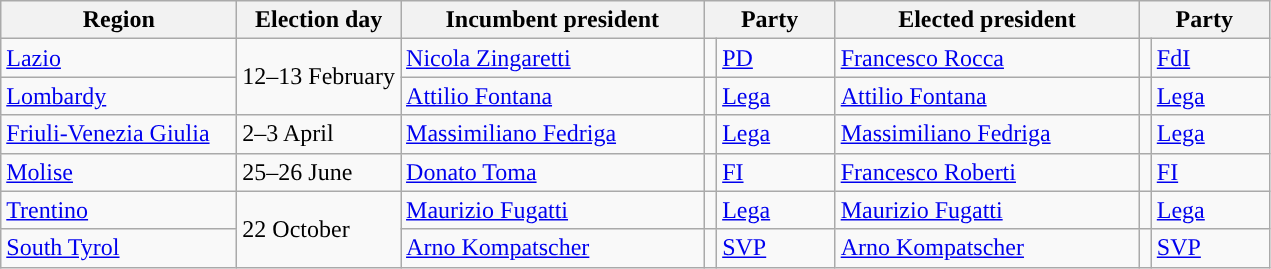<table class="wikitable sortable" style="valign:top;">
<tr>
<th style="width:150px;">Region</th>
<th>Election day</th>
<th style="width:195px;">Incumbent president</th>
<th colspan=2 style="width:80px;">Party</th>
<th style="width:195px;">Elected president</th>
<th colspan=2 style="width:80px;">Party</th>
</tr>
<tr>
<td><a href='#'>Lazio</a></td>
<td rowspan="2">12–13 February</td>
<td><a href='#'>Nicola Zingaretti</a></td>
<td width="1"></td>
<td align="left"><a href='#'>PD</a></td>
<td><a href='#'>Francesco Rocca</a></td>
<td width="1"></td>
<td align="left"><a href='#'>FdI</a></td>
</tr>
<tr>
<td><a href='#'>Lombardy</a></td>
<td><a href='#'>Attilio Fontana</a></td>
<td width="1"></td>
<td align="left"><a href='#'>Lega</a></td>
<td><a href='#'>Attilio Fontana</a></td>
<td width="1"></td>
<td align="left"><a href='#'>Lega</a></td>
</tr>
<tr>
<td><a href='#'>Friuli-Venezia Giulia</a></td>
<td rowspan="1">2–3 April</td>
<td><a href='#'>Massimiliano Fedriga</a></td>
<td width="1"></td>
<td align="left"><a href='#'>Lega</a></td>
<td><a href='#'>Massimiliano Fedriga</a></td>
<td width="1"></td>
<td align="left"><a href='#'>Lega</a></td>
</tr>
<tr>
<td><a href='#'>Molise</a></td>
<td rowspan="1">25–26 June</td>
<td><a href='#'>Donato Toma</a></td>
<td width="1"></td>
<td align="left"><a href='#'>FI</a></td>
<td><a href='#'>Francesco Roberti</a></td>
<td width="1"></td>
<td align="left"><a href='#'>FI</a></td>
</tr>
<tr>
<td><a href='#'>Trentino</a></td>
<td rowspan="2">22 October</td>
<td><a href='#'>Maurizio Fugatti</a></td>
<td width="1"></td>
<td align="left"><a href='#'>Lega</a></td>
<td><a href='#'>Maurizio Fugatti</a></td>
<td width="1"></td>
<td align="left"><a href='#'>Lega</a></td>
</tr>
<tr>
<td><a href='#'>South Tyrol</a></td>
<td><a href='#'>Arno Kompatscher</a></td>
<td width="1"></td>
<td align="left"><a href='#'>SVP</a></td>
<td><a href='#'>Arno Kompatscher</a></td>
<td width="1"></td>
<td align="left"><a href='#'>SVP</a></td>
</tr>
</table>
